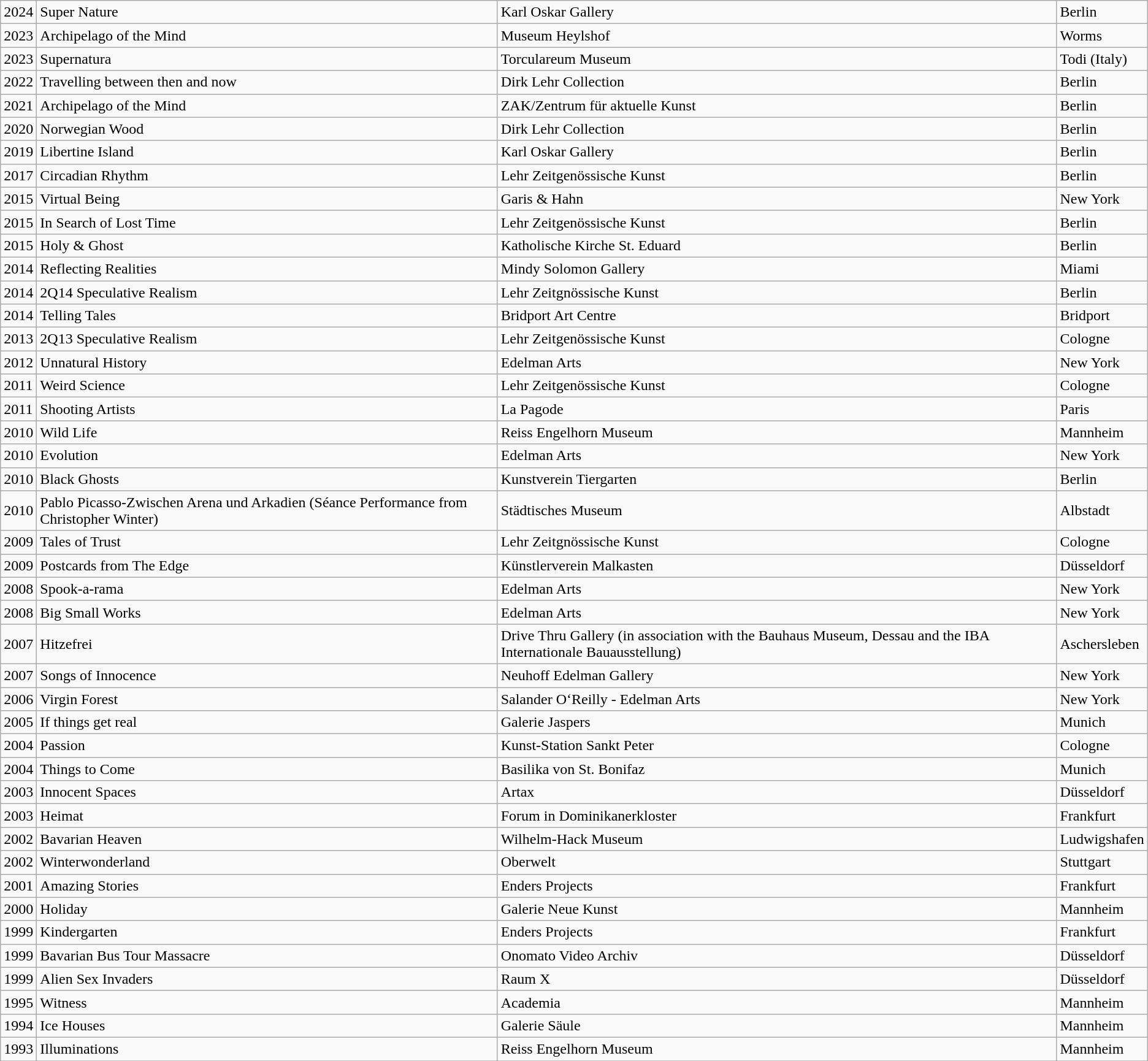<table class="wikitable sortable">
<tr>
<td>2024</td>
<td>Super Nature</td>
<td>Karl Oskar Gallery</td>
<td>Berlin</td>
</tr>
<tr>
<td>2023</td>
<td>Archipelago of the Mind</td>
<td>Museum Heylshof</td>
<td>Worms</td>
</tr>
<tr>
<td>2023</td>
<td>Supernatura</td>
<td>Torculareum Museum</td>
<td>Todi (Italy)</td>
</tr>
<tr>
<td>2022</td>
<td>Travelling between then and now</td>
<td>Dirk Lehr Collection</td>
<td>Berlin</td>
</tr>
<tr>
<td>2021</td>
<td>Archipelago of the Mind</td>
<td>ZAK/Zentrum für aktuelle Kunst</td>
<td>Berlin</td>
</tr>
<tr>
<td>2020</td>
<td>Norwegian Wood</td>
<td>Dirk Lehr Collection</td>
<td>Berlin</td>
</tr>
<tr>
<td>2019</td>
<td>Libertine Island</td>
<td>Karl Oskar Gallery</td>
<td>Berlin</td>
</tr>
<tr>
<td>2017</td>
<td>Circadian Rhythm</td>
<td>Lehr Zeitgenössische Kunst</td>
<td>Berlin</td>
</tr>
<tr>
<td>2015</td>
<td>Virtual Being</td>
<td>Garis & Hahn</td>
<td>New York</td>
</tr>
<tr>
<td>2015</td>
<td>In Search of Lost Time</td>
<td>Lehr Zeitgenössische Kunst</td>
<td>Berlin</td>
</tr>
<tr>
<td>2015</td>
<td>Holy & Ghost</td>
<td>Katholische Kirche St. Eduard</td>
<td>Berlin</td>
</tr>
<tr>
<td>2014</td>
<td>Reflecting Realities</td>
<td>Mindy Solomon Gallery</td>
<td>Miami</td>
</tr>
<tr>
<td>2014</td>
<td>2Q14 Speculative Realism</td>
<td>Lehr Zeitgnössische Kunst</td>
<td>Berlin</td>
</tr>
<tr>
<td>2014</td>
<td>Telling Tales</td>
<td>Bridport Art Centre</td>
<td>Bridport</td>
</tr>
<tr>
<td>2013</td>
<td>2Q13 Speculative Realism</td>
<td>Lehr Zeitgenössische Kunst</td>
<td>Cologne</td>
</tr>
<tr>
<td>2012</td>
<td>Unnatural History</td>
<td>Edelman Arts</td>
<td>New York</td>
</tr>
<tr>
<td>2011</td>
<td>Weird Science</td>
<td>Lehr Zeitgenössische Kunst</td>
<td>Cologne</td>
</tr>
<tr>
<td>2011</td>
<td>Shooting Artists</td>
<td>La Pagode</td>
<td>Paris</td>
</tr>
<tr>
<td>2010</td>
<td>Wild Life</td>
<td>Reiss Engelhorn Museum</td>
<td>Mannheim</td>
</tr>
<tr>
<td>2010</td>
<td>Evolution</td>
<td>Edelman Arts</td>
<td>New York</td>
</tr>
<tr>
<td>2010</td>
<td>Black Ghosts</td>
<td>Kunstverein Tiergarten</td>
<td>Berlin</td>
</tr>
<tr>
<td>2010</td>
<td>Pablo Picasso-Zwischen Arena und Arkadien (Séance Performance from Christopher Winter)</td>
<td>Städtisches Museum</td>
<td>Albstadt</td>
</tr>
<tr>
<td>2009</td>
<td>Tales of Trust</td>
<td>Lehr Zeitgnössische Kunst</td>
<td>Cologne</td>
</tr>
<tr>
<td>2009</td>
<td>Postcards from The Edge</td>
<td>Künstlerverein Malkasten</td>
<td>Düsseldorf</td>
</tr>
<tr>
<td>2008</td>
<td>Spook-a-rama</td>
<td>Edelman Arts</td>
<td>New York</td>
</tr>
<tr>
<td>2008</td>
<td>Big Small Works</td>
<td>Edelman Arts</td>
<td>New York</td>
</tr>
<tr>
<td>2007</td>
<td>Hitzefrei</td>
<td>Drive Thru Gallery (in association with the Bauhaus Museum, Dessau and the IBA Internationale Bauausstellung)</td>
<td>Aschersleben</td>
</tr>
<tr>
<td>2007</td>
<td>Songs of Innocence</td>
<td>Neuhoff Edelman Gallery</td>
<td>New York</td>
</tr>
<tr>
<td>2006</td>
<td>Virgin Forest</td>
<td>Salander O‘Reilly - Edelman Arts</td>
<td>New York</td>
</tr>
<tr>
<td>2005</td>
<td>If things get real</td>
<td>Galerie Jaspers</td>
<td>Munich</td>
</tr>
<tr>
<td>2004</td>
<td>Passion</td>
<td>Kunst-Station Sankt Peter</td>
<td>Cologne</td>
</tr>
<tr>
<td>2004</td>
<td>Things to Come</td>
<td>Basilika von St. Bonifaz</td>
<td>Munich</td>
</tr>
<tr>
<td>2003</td>
<td>Innocent Spaces</td>
<td>Artax</td>
<td>Düsseldorf</td>
</tr>
<tr>
<td>2003</td>
<td>Heimat</td>
<td>Forum in Dominikanerkloster</td>
<td>Frankfurt</td>
</tr>
<tr>
<td>2002</td>
<td>Bavarian Heaven</td>
<td>Wilhelm-Hack Museum</td>
<td>Ludwigshafen</td>
</tr>
<tr>
<td>2002</td>
<td>Winterwonderland</td>
<td>Oberwelt</td>
<td>Stuttgart</td>
</tr>
<tr>
<td>2001</td>
<td>Amazing Stories</td>
<td>Enders Projects</td>
<td>Frankfurt</td>
</tr>
<tr>
<td>2000</td>
<td>Holiday</td>
<td>Galerie Neue Kunst</td>
<td>Mannheim</td>
</tr>
<tr>
<td>1999</td>
<td>Kindergarten</td>
<td>Enders Projects</td>
<td>Frankfurt</td>
</tr>
<tr>
<td>1999</td>
<td>Bavarian Bus Tour Massacre</td>
<td>Onomato Video Archiv</td>
<td>Düsseldorf</td>
</tr>
<tr>
<td>1999</td>
<td>Alien Sex Invaders</td>
<td>Raum X</td>
<td>Düsseldorf</td>
</tr>
<tr>
<td>1995</td>
<td>Witness</td>
<td>Academia</td>
<td>Mannheim</td>
</tr>
<tr>
<td>1994</td>
<td>Ice Houses</td>
<td>Galerie Säule</td>
<td>Mannheim</td>
</tr>
<tr>
<td>1993</td>
<td>Illuminations</td>
<td>Reiss Engelhorn Museum</td>
<td>Mannheim</td>
</tr>
<tr>
</tr>
</table>
